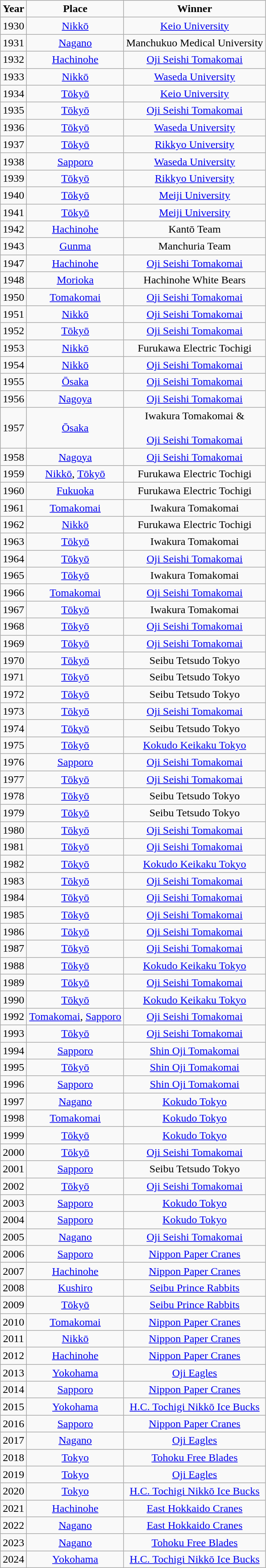<table class="wikitable" style="text-align: center;">
<tr>
<td><strong>Year</strong></td>
<td><strong>Place</strong></td>
<td><strong>Winner</strong></td>
</tr>
<tr>
<td>1930</td>
<td><a href='#'>Nikkō</a></td>
<td><a href='#'>Keio University</a></td>
</tr>
<tr>
<td>1931</td>
<td><a href='#'>Nagano</a></td>
<td>Manchukuo Medical University</td>
</tr>
<tr>
<td>1932</td>
<td><a href='#'>Hachinohe</a></td>
<td><a href='#'>Oji Seishi Tomakomai</a></td>
</tr>
<tr>
<td>1933</td>
<td><a href='#'>Nikkō</a></td>
<td><a href='#'>Waseda University</a></td>
</tr>
<tr>
<td>1934</td>
<td><a href='#'>Tōkyō</a></td>
<td><a href='#'>Keio University</a></td>
</tr>
<tr>
<td>1935</td>
<td><a href='#'>Tōkyō</a></td>
<td><a href='#'>Oji Seishi Tomakomai</a></td>
</tr>
<tr>
<td>1936</td>
<td><a href='#'>Tōkyō</a></td>
<td><a href='#'>Waseda University</a></td>
</tr>
<tr>
<td>1937</td>
<td><a href='#'>Tōkyō</a></td>
<td><a href='#'>Rikkyo University</a></td>
</tr>
<tr>
<td>1938</td>
<td><a href='#'>Sapporo</a></td>
<td><a href='#'>Waseda University</a></td>
</tr>
<tr>
<td>1939</td>
<td><a href='#'>Tōkyō</a></td>
<td><a href='#'>Rikkyo University</a></td>
</tr>
<tr>
<td>1940</td>
<td><a href='#'>Tōkyō</a></td>
<td><a href='#'>Meiji University</a></td>
</tr>
<tr>
<td>1941</td>
<td><a href='#'>Tōkyō</a></td>
<td><a href='#'>Meiji University</a></td>
</tr>
<tr>
<td>1942</td>
<td><a href='#'>Hachinohe</a></td>
<td>Kantō Team</td>
</tr>
<tr>
<td>1943</td>
<td><a href='#'>Gunma</a></td>
<td>Manchuria Team</td>
</tr>
<tr>
<td>1947</td>
<td><a href='#'>Hachinohe</a></td>
<td><a href='#'>Oji Seishi Tomakomai</a></td>
</tr>
<tr>
<td>1948</td>
<td><a href='#'>Morioka</a></td>
<td>Hachinohe White Bears</td>
</tr>
<tr>
<td>1950</td>
<td><a href='#'>Tomakomai</a></td>
<td><a href='#'>Oji Seishi Tomakomai</a></td>
</tr>
<tr>
<td>1951</td>
<td><a href='#'>Nikkō</a></td>
<td><a href='#'>Oji Seishi Tomakomai</a></td>
</tr>
<tr>
<td>1952</td>
<td><a href='#'>Tōkyō</a></td>
<td><a href='#'>Oji Seishi Tomakomai</a></td>
</tr>
<tr>
<td>1953</td>
<td><a href='#'>Nikkō</a></td>
<td>Furukawa Electric Tochigi</td>
</tr>
<tr>
<td>1954</td>
<td><a href='#'>Nikkō</a></td>
<td><a href='#'>Oji Seishi Tomakomai</a></td>
</tr>
<tr>
<td>1955</td>
<td><a href='#'>Ōsaka</a></td>
<td><a href='#'>Oji Seishi Tomakomai</a></td>
</tr>
<tr>
<td>1956</td>
<td><a href='#'>Nagoya</a></td>
<td><a href='#'>Oji Seishi Tomakomai</a></td>
</tr>
<tr>
<td>1957</td>
<td><a href='#'>Ōsaka</a></td>
<td>Iwakura Tomakomai &<br><br><a href='#'>Oji Seishi Tomakomai</a></td>
</tr>
<tr>
<td>1958</td>
<td><a href='#'>Nagoya</a></td>
<td><a href='#'>Oji Seishi Tomakomai</a></td>
</tr>
<tr>
<td>1959</td>
<td><a href='#'>Nikkō</a>, <a href='#'>Tōkyō</a></td>
<td>Furukawa Electric Tochigi</td>
</tr>
<tr>
<td>1960</td>
<td><a href='#'>Fukuoka</a></td>
<td>Furukawa Electric Tochigi</td>
</tr>
<tr>
<td>1961</td>
<td><a href='#'>Tomakomai</a></td>
<td>Iwakura Tomakomai</td>
</tr>
<tr>
<td>1962</td>
<td><a href='#'>Nikkō</a></td>
<td>Furukawa Electric Tochigi</td>
</tr>
<tr>
<td>1963</td>
<td><a href='#'>Tōkyō</a></td>
<td>Iwakura Tomakomai</td>
</tr>
<tr>
<td>1964</td>
<td><a href='#'>Tōkyō</a></td>
<td><a href='#'>Oji Seishi Tomakomai</a></td>
</tr>
<tr>
<td>1965</td>
<td><a href='#'>Tōkyō</a></td>
<td>Iwakura Tomakomai</td>
</tr>
<tr>
<td>1966</td>
<td><a href='#'>Tomakomai</a></td>
<td><a href='#'>Oji Seishi Tomakomai</a></td>
</tr>
<tr>
<td>1967</td>
<td><a href='#'>Tōkyō</a></td>
<td>Iwakura Tomakomai</td>
</tr>
<tr>
<td>1968</td>
<td><a href='#'>Tōkyō</a></td>
<td><a href='#'>Oji Seishi Tomakomai</a></td>
</tr>
<tr>
<td>1969</td>
<td><a href='#'>Tōkyō</a></td>
<td><a href='#'>Oji Seishi Tomakomai</a></td>
</tr>
<tr>
<td>1970</td>
<td><a href='#'>Tōkyō</a></td>
<td>Seibu Tetsudo Tokyo</td>
</tr>
<tr>
<td>1971</td>
<td><a href='#'>Tōkyō</a></td>
<td>Seibu Tetsudo Tokyo</td>
</tr>
<tr>
<td>1972</td>
<td><a href='#'>Tōkyō</a></td>
<td>Seibu Tetsudo Tokyo</td>
</tr>
<tr>
<td>1973</td>
<td><a href='#'>Tōkyō</a></td>
<td><a href='#'>Oji Seishi Tomakomai</a></td>
</tr>
<tr>
<td>1974</td>
<td><a href='#'>Tōkyō</a></td>
<td>Seibu Tetsudo Tokyo</td>
</tr>
<tr>
<td>1975</td>
<td><a href='#'>Tōkyō</a></td>
<td><a href='#'>Kokudo Keikaku Tokyo</a></td>
</tr>
<tr>
<td>1976</td>
<td><a href='#'>Sapporo</a></td>
<td><a href='#'>Oji Seishi Tomakomai</a></td>
</tr>
<tr>
<td>1977</td>
<td><a href='#'>Tōkyō</a></td>
<td><a href='#'>Oji Seishi Tomakomai</a></td>
</tr>
<tr>
<td>1978</td>
<td><a href='#'>Tōkyō</a></td>
<td>Seibu Tetsudo Tokyo</td>
</tr>
<tr>
<td>1979</td>
<td><a href='#'>Tōkyō</a></td>
<td>Seibu Tetsudo Tokyo</td>
</tr>
<tr>
<td>1980</td>
<td><a href='#'>Tōkyō</a></td>
<td><a href='#'>Oji Seishi Tomakomai</a></td>
</tr>
<tr>
<td>1981</td>
<td><a href='#'>Tōkyō</a></td>
<td><a href='#'>Oji Seishi Tomakomai</a></td>
</tr>
<tr>
<td>1982</td>
<td><a href='#'>Tōkyō</a></td>
<td><a href='#'>Kokudo Keikaku Tokyo</a></td>
</tr>
<tr>
<td>1983</td>
<td><a href='#'>Tōkyō</a></td>
<td><a href='#'>Oji Seishi Tomakomai</a></td>
</tr>
<tr>
<td>1984</td>
<td><a href='#'>Tōkyō</a></td>
<td><a href='#'>Oji Seishi Tomakomai</a></td>
</tr>
<tr>
<td>1985</td>
<td><a href='#'>Tōkyō</a></td>
<td><a href='#'>Oji Seishi Tomakomai</a></td>
</tr>
<tr>
<td>1986</td>
<td><a href='#'>Tōkyō</a></td>
<td><a href='#'>Oji Seishi Tomakomai</a></td>
</tr>
<tr>
<td>1987</td>
<td><a href='#'>Tōkyō</a></td>
<td><a href='#'>Oji Seishi Tomakomai</a></td>
</tr>
<tr>
<td>1988</td>
<td><a href='#'>Tōkyō</a></td>
<td><a href='#'>Kokudo Keikaku Tokyo</a></td>
</tr>
<tr>
<td>1989</td>
<td><a href='#'>Tōkyō</a></td>
<td><a href='#'>Oji Seishi Tomakomai</a></td>
</tr>
<tr>
<td>1990</td>
<td><a href='#'>Tōkyō</a></td>
<td><a href='#'>Kokudo Keikaku Tokyo</a></td>
</tr>
<tr>
<td>1992</td>
<td><a href='#'>Tomakomai</a>, <a href='#'>Sapporo</a></td>
<td><a href='#'>Oji Seishi Tomakomai</a></td>
</tr>
<tr>
<td>1993</td>
<td><a href='#'>Tōkyō</a></td>
<td><a href='#'>Oji Seishi Tomakomai</a></td>
</tr>
<tr>
<td>1994</td>
<td><a href='#'>Sapporo</a></td>
<td><a href='#'>Shin Oji Tomakomai</a></td>
</tr>
<tr>
<td>1995</td>
<td><a href='#'>Tōkyō</a></td>
<td><a href='#'>Shin Oji Tomakomai</a></td>
</tr>
<tr>
<td>1996</td>
<td><a href='#'>Sapporo</a></td>
<td><a href='#'>Shin Oji Tomakomai</a></td>
</tr>
<tr>
<td>1997</td>
<td><a href='#'>Nagano</a></td>
<td><a href='#'>Kokudo Tokyo</a></td>
</tr>
<tr>
<td>1998</td>
<td><a href='#'>Tomakomai</a></td>
<td><a href='#'>Kokudo Tokyo</a></td>
</tr>
<tr>
<td>1999</td>
<td><a href='#'>Tōkyō</a></td>
<td><a href='#'>Kokudo Tokyo</a></td>
</tr>
<tr>
<td>2000</td>
<td><a href='#'>Tōkyō</a></td>
<td><a href='#'>Oji Seishi Tomakomai</a></td>
</tr>
<tr>
<td>2001</td>
<td><a href='#'>Sapporo</a></td>
<td>Seibu Tetsudo Tokyo</td>
</tr>
<tr>
<td>2002</td>
<td><a href='#'>Tōkyō</a></td>
<td><a href='#'>Oji Seishi Tomakomai</a></td>
</tr>
<tr>
<td>2003</td>
<td><a href='#'>Sapporo</a></td>
<td><a href='#'>Kokudo Tokyo</a></td>
</tr>
<tr>
<td>2004</td>
<td><a href='#'>Sapporo</a></td>
<td><a href='#'>Kokudo Tokyo</a></td>
</tr>
<tr>
<td>2005</td>
<td><a href='#'>Nagano</a></td>
<td><a href='#'>Oji Seishi Tomakomai</a></td>
</tr>
<tr>
<td>2006</td>
<td><a href='#'>Sapporo</a></td>
<td><a href='#'>Nippon Paper Cranes</a></td>
</tr>
<tr>
<td>2007</td>
<td><a href='#'>Hachinohe</a></td>
<td><a href='#'>Nippon Paper Cranes</a></td>
</tr>
<tr>
<td>2008</td>
<td><a href='#'>Kushiro</a></td>
<td><a href='#'>Seibu Prince Rabbits</a></td>
</tr>
<tr>
<td>2009</td>
<td><a href='#'>Tōkyō</a></td>
<td><a href='#'>Seibu Prince Rabbits</a></td>
</tr>
<tr>
<td>2010</td>
<td><a href='#'>Tomakomai</a></td>
<td><a href='#'>Nippon Paper Cranes</a></td>
</tr>
<tr>
<td>2011</td>
<td><a href='#'>Nikkō</a></td>
<td><a href='#'>Nippon Paper Cranes</a></td>
</tr>
<tr>
<td>2012</td>
<td><a href='#'>Hachinohe</a></td>
<td><a href='#'>Nippon Paper Cranes</a></td>
</tr>
<tr>
<td>2013</td>
<td><a href='#'>Yokohama</a></td>
<td><a href='#'>Oji Eagles</a></td>
</tr>
<tr>
<td>2014</td>
<td><a href='#'>Sapporo</a></td>
<td><a href='#'>Nippon Paper Cranes</a></td>
</tr>
<tr>
<td>2015</td>
<td><a href='#'>Yokohama</a></td>
<td><a href='#'>H.C. Tochigi Nikkō Ice Bucks</a></td>
</tr>
<tr>
<td>2016</td>
<td><a href='#'>Sapporo</a></td>
<td><a href='#'>Nippon Paper Cranes</a></td>
</tr>
<tr>
<td>2017</td>
<td><a href='#'>Nagano</a></td>
<td><a href='#'>Oji Eagles</a></td>
</tr>
<tr>
<td>2018</td>
<td><a href='#'>Tokyo</a></td>
<td><a href='#'>Tohoku Free Blades</a></td>
</tr>
<tr>
<td>2019</td>
<td><a href='#'>Tokyo</a></td>
<td><a href='#'>Oji Eagles</a></td>
</tr>
<tr>
<td>2020</td>
<td><a href='#'>Tokyo</a></td>
<td><a href='#'>H.C. Tochigi Nikkō Ice Bucks</a></td>
</tr>
<tr>
<td>2021</td>
<td><a href='#'>Hachinohe</a></td>
<td><a href='#'>East Hokkaido Cranes</a></td>
</tr>
<tr>
<td>2022</td>
<td><a href='#'>Nagano</a></td>
<td><a href='#'>East Hokkaido Cranes</a></td>
</tr>
<tr>
<td>2023</td>
<td><a href='#'>Nagano</a></td>
<td><a href='#'>Tohoku Free Blades</a></td>
</tr>
<tr>
<td>2024</td>
<td><a href='#'>Yokohama</a></td>
<td><a href='#'>H.C. Tochigi Nikkō Ice Bucks</a></td>
</tr>
</table>
